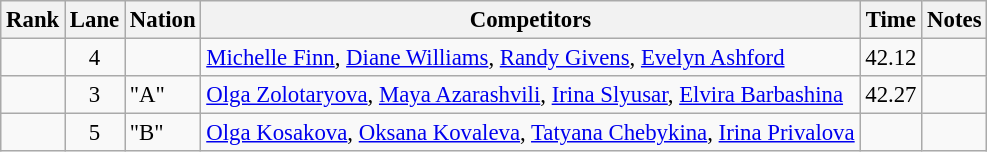<table class="wikitable sortable" style="text-align:center; font-size:95%">
<tr>
<th>Rank</th>
<th>Lane</th>
<th>Nation</th>
<th>Competitors</th>
<th>Time</th>
<th>Notes</th>
</tr>
<tr>
<td></td>
<td>4</td>
<td align=left></td>
<td align=left><a href='#'>Michelle Finn</a>, <a href='#'>Diane Williams</a>, <a href='#'>Randy Givens</a>, <a href='#'>Evelyn Ashford</a></td>
<td>42.12</td>
<td></td>
</tr>
<tr>
<td></td>
<td>3</td>
<td align=left> "A"</td>
<td align=left><a href='#'>Olga Zolotaryova</a>, <a href='#'>Maya Azarashvili</a>, <a href='#'>Irina Slyusar</a>, <a href='#'>Elvira Barbashina</a></td>
<td>42.27</td>
<td></td>
</tr>
<tr>
<td></td>
<td>5</td>
<td align=left> "B"</td>
<td align=left><a href='#'>Olga Kosakova</a>, <a href='#'>Oksana Kovaleva</a>, <a href='#'>Tatyana Chebykina</a>, <a href='#'>Irina Privalova</a></td>
<td></td>
<td></td>
</tr>
</table>
